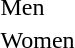<table>
<tr>
<td>Men <br></td>
<td></td>
<td></td>
<td></td>
</tr>
<tr>
<td>Women <br></td>
<td></td>
<td></td>
<td></td>
</tr>
</table>
